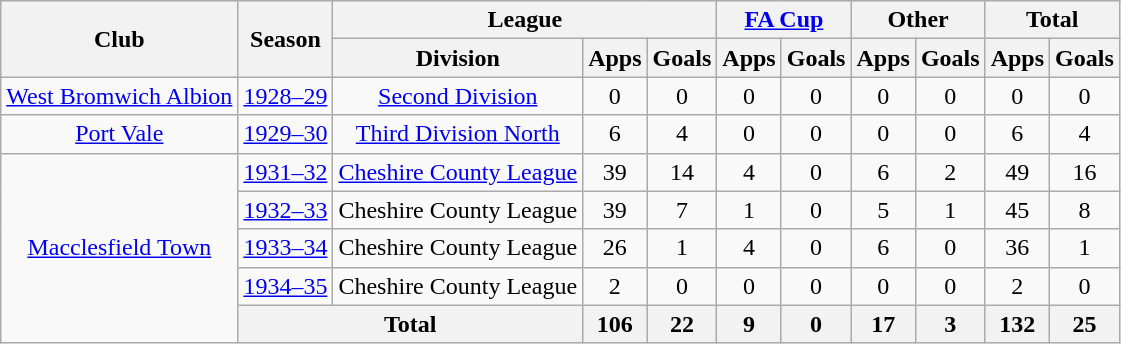<table class="wikitable" style="text-align:center">
<tr>
<th rowspan="2">Club</th>
<th rowspan="2">Season</th>
<th colspan="3">League</th>
<th colspan="2"><a href='#'>FA Cup</a></th>
<th colspan="2">Other</th>
<th colspan="2">Total</th>
</tr>
<tr>
<th>Division</th>
<th>Apps</th>
<th>Goals</th>
<th>Apps</th>
<th>Goals</th>
<th>Apps</th>
<th>Goals</th>
<th>Apps</th>
<th>Goals</th>
</tr>
<tr>
<td><a href='#'>West Bromwich Albion</a></td>
<td><a href='#'>1928–29</a></td>
<td><a href='#'>Second Division</a></td>
<td>0</td>
<td>0</td>
<td>0</td>
<td>0</td>
<td>0</td>
<td>0</td>
<td>0</td>
<td>0</td>
</tr>
<tr>
<td><a href='#'>Port Vale</a></td>
<td><a href='#'>1929–30</a></td>
<td><a href='#'>Third Division North</a></td>
<td>6</td>
<td>4</td>
<td>0</td>
<td>0</td>
<td>0</td>
<td>0</td>
<td>6</td>
<td>4</td>
</tr>
<tr>
<td rowspan="5"><a href='#'>Macclesfield Town</a></td>
<td><a href='#'>1931–32</a></td>
<td><a href='#'>Cheshire County League</a></td>
<td>39</td>
<td>14</td>
<td>4</td>
<td>0</td>
<td>6</td>
<td>2</td>
<td>49</td>
<td>16</td>
</tr>
<tr>
<td><a href='#'>1932–33</a></td>
<td>Cheshire County League</td>
<td>39</td>
<td>7</td>
<td>1</td>
<td>0</td>
<td>5</td>
<td>1</td>
<td>45</td>
<td>8</td>
</tr>
<tr>
<td><a href='#'>1933–34</a></td>
<td>Cheshire County League</td>
<td>26</td>
<td>1</td>
<td>4</td>
<td>0</td>
<td>6</td>
<td>0</td>
<td>36</td>
<td>1</td>
</tr>
<tr>
<td><a href='#'>1934–35</a></td>
<td>Cheshire County League</td>
<td>2</td>
<td>0</td>
<td>0</td>
<td>0</td>
<td>0</td>
<td>0</td>
<td>2</td>
<td>0</td>
</tr>
<tr>
<th colspan="2">Total</th>
<th>106</th>
<th>22</th>
<th>9</th>
<th>0</th>
<th>17</th>
<th>3</th>
<th>132</th>
<th>25</th>
</tr>
</table>
